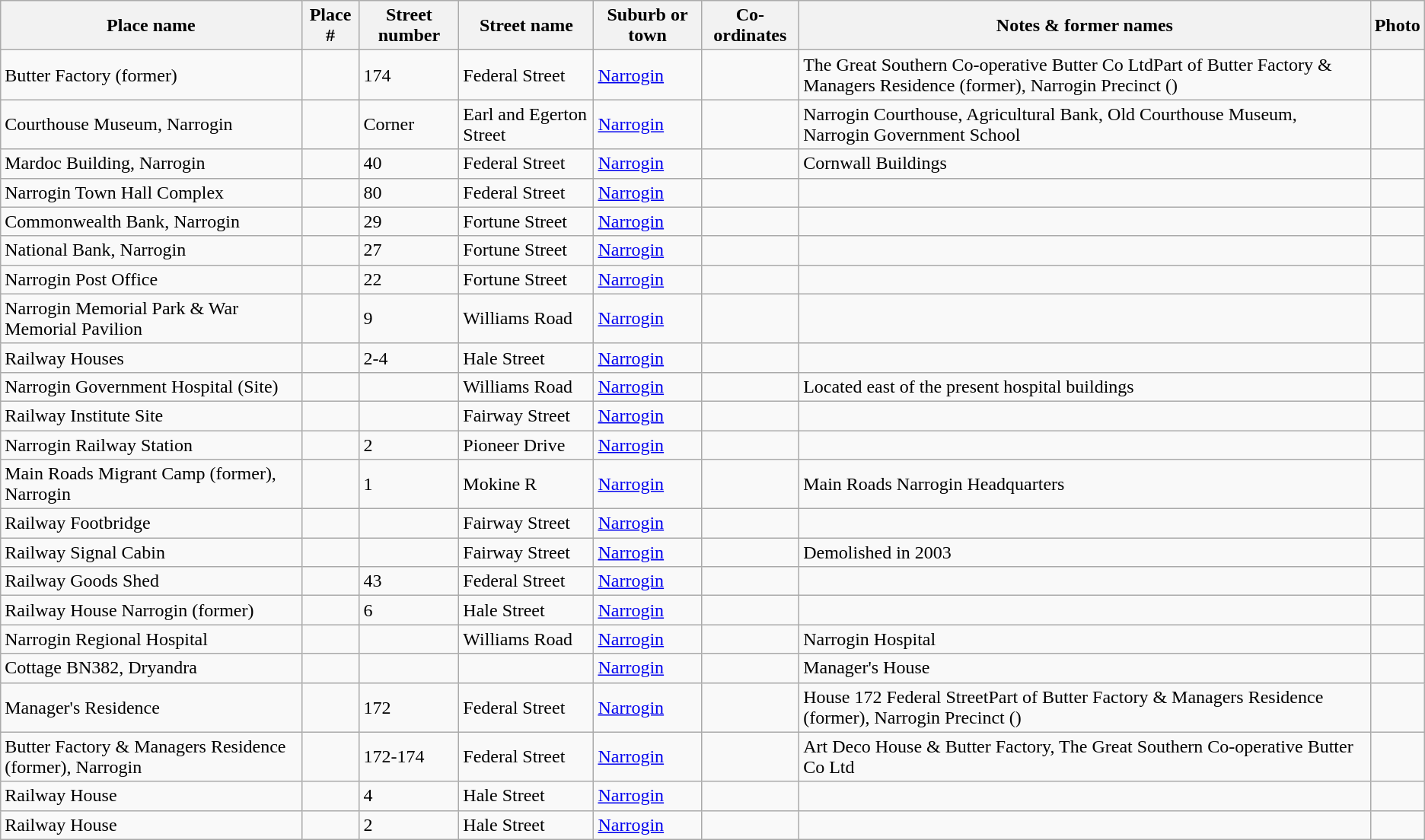<table class="wikitable sortable">
<tr>
<th>Place name</th>
<th>Place #</th>
<th>Street number</th>
<th>Street name</th>
<th>Suburb or town</th>
<th>Co-ordinates</th>
<th class="unsortable">Notes & former names</th>
<th class="unsortable">Photo</th>
</tr>
<tr>
<td>Butter Factory (former)</td>
<td></td>
<td>174</td>
<td>Federal Street</td>
<td><a href='#'>Narrogin</a></td>
<td></td>
<td>The Great Southern Co-operative Butter Co LtdPart of Butter Factory & Managers Residence (former), Narrogin Precinct ()</td>
<td></td>
</tr>
<tr>
<td>Courthouse Museum, Narrogin</td>
<td></td>
<td>Corner</td>
<td>Earl and Egerton Street</td>
<td><a href='#'>Narrogin</a></td>
<td></td>
<td>Narrogin Courthouse, Agricultural Bank, Old Courthouse Museum, Narrogin Government School</td>
<td></td>
</tr>
<tr>
<td>Mardoc Building, Narrogin</td>
<td></td>
<td>40</td>
<td>Federal Street</td>
<td><a href='#'>Narrogin</a></td>
<td></td>
<td>Cornwall Buildings</td>
<td></td>
</tr>
<tr>
<td>Narrogin Town Hall Complex</td>
<td></td>
<td>80</td>
<td>Federal Street</td>
<td><a href='#'>Narrogin</a></td>
<td></td>
<td></td>
<td></td>
</tr>
<tr>
<td>Commonwealth Bank, Narrogin</td>
<td></td>
<td>29</td>
<td>Fortune Street</td>
<td><a href='#'>Narrogin</a></td>
<td></td>
<td></td>
<td></td>
</tr>
<tr>
<td>National Bank, Narrogin</td>
<td></td>
<td>27</td>
<td>Fortune Street</td>
<td><a href='#'>Narrogin</a></td>
<td></td>
<td></td>
<td></td>
</tr>
<tr>
<td>Narrogin Post Office</td>
<td></td>
<td>22</td>
<td>Fortune Street</td>
<td><a href='#'>Narrogin</a></td>
<td></td>
<td></td>
<td></td>
</tr>
<tr>
<td>Narrogin Memorial Park & War Memorial Pavilion</td>
<td></td>
<td>9</td>
<td>Williams Road</td>
<td><a href='#'>Narrogin</a></td>
<td></td>
<td></td>
<td></td>
</tr>
<tr>
<td>Railway Houses</td>
<td></td>
<td>2-4</td>
<td>Hale Street</td>
<td><a href='#'>Narrogin</a></td>
<td></td>
<td></td>
<td></td>
</tr>
<tr>
<td>Narrogin Government Hospital (Site)</td>
<td></td>
<td></td>
<td>Williams Road</td>
<td><a href='#'>Narrogin</a></td>
<td></td>
<td>Located east of the present hospital buildings</td>
<td></td>
</tr>
<tr>
<td>Railway Institute Site</td>
<td></td>
<td></td>
<td>Fairway Street</td>
<td><a href='#'>Narrogin</a></td>
<td></td>
<td></td>
<td></td>
</tr>
<tr>
<td>Narrogin Railway Station</td>
<td></td>
<td>2</td>
<td>Pioneer Drive</td>
<td><a href='#'>Narrogin</a></td>
<td></td>
<td></td>
<td></td>
</tr>
<tr>
<td>Main Roads Migrant Camp (former), Narrogin</td>
<td></td>
<td>1</td>
<td>Mokine R</td>
<td><a href='#'>Narrogin</a></td>
<td></td>
<td>Main Roads Narrogin Headquarters</td>
<td></td>
</tr>
<tr>
<td>Railway Footbridge</td>
<td></td>
<td></td>
<td>Fairway Street</td>
<td><a href='#'>Narrogin</a></td>
<td></td>
<td></td>
<td></td>
</tr>
<tr>
<td>Railway Signal Cabin</td>
<td></td>
<td></td>
<td>Fairway Street</td>
<td><a href='#'>Narrogin</a></td>
<td></td>
<td>Demolished in 2003</td>
<td></td>
</tr>
<tr>
<td>Railway Goods Shed</td>
<td></td>
<td>43</td>
<td>Federal Street</td>
<td><a href='#'>Narrogin</a></td>
<td></td>
<td></td>
<td></td>
</tr>
<tr>
<td>Railway House Narrogin (former)</td>
<td></td>
<td>6</td>
<td>Hale Street</td>
<td><a href='#'>Narrogin</a></td>
<td></td>
<td></td>
<td></td>
</tr>
<tr>
<td>Narrogin Regional Hospital</td>
<td></td>
<td></td>
<td>Williams Road</td>
<td><a href='#'>Narrogin</a></td>
<td></td>
<td>Narrogin Hospital</td>
<td></td>
</tr>
<tr>
<td>Cottage BN382, Dryandra</td>
<td></td>
<td></td>
<td></td>
<td><a href='#'>Narrogin</a></td>
<td></td>
<td>Manager's House</td>
<td></td>
</tr>
<tr>
<td>Manager's Residence</td>
<td></td>
<td>172</td>
<td>Federal Street</td>
<td><a href='#'>Narrogin</a></td>
<td></td>
<td>House 172 Federal StreetPart of Butter Factory & Managers Residence (former), Narrogin Precinct ()</td>
<td></td>
</tr>
<tr>
<td>Butter Factory & Managers Residence (former), Narrogin</td>
<td></td>
<td>172-174</td>
<td>Federal Street</td>
<td><a href='#'>Narrogin</a></td>
<td></td>
<td>Art Deco House & Butter Factory, The Great Southern Co-operative Butter Co Ltd</td>
<td></td>
</tr>
<tr>
<td>Railway House</td>
<td></td>
<td>4</td>
<td>Hale Street</td>
<td><a href='#'>Narrogin</a></td>
<td></td>
<td></td>
<td></td>
</tr>
<tr>
<td>Railway House</td>
<td></td>
<td>2</td>
<td>Hale Street</td>
<td><a href='#'>Narrogin</a></td>
<td></td>
<td></td>
<td></td>
</tr>
</table>
